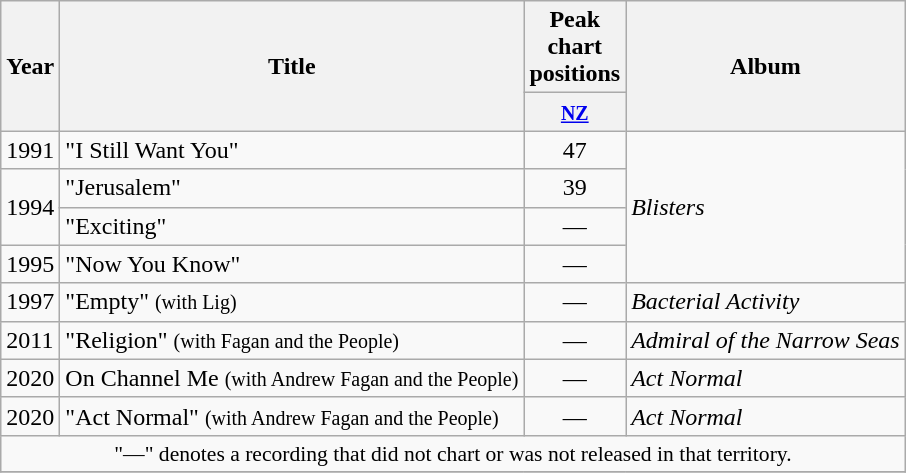<table class="wikitable plainrowheaders">
<tr>
<th rowspan="2"  width="1em">Year</th>
<th rowspan="2">Title</th>
<th width="3em">Peak chart positions</th>
<th rowspan="2">Album</th>
</tr>
<tr>
<th><small><a href='#'>NZ</a></small></th>
</tr>
<tr>
<td>1991</td>
<td>"I Still Want You"</td>
<td align="center">47</td>
<td rowspan=4><em>Blisters</em></td>
</tr>
<tr>
<td rowspan=2>1994</td>
<td>"Jerusalem"</td>
<td align="center">39</td>
</tr>
<tr>
<td>"Exciting"</td>
<td align="center">—</td>
</tr>
<tr>
<td>1995</td>
<td>"Now You Know"</td>
<td align="center">—</td>
</tr>
<tr>
<td>1997</td>
<td>"Empty" <small>(with Lig)</small></td>
<td align="center">—</td>
<td><em>Bacterial Activity</em></td>
</tr>
<tr>
<td>2011</td>
<td>"Religion" <small>(with Fagan and the People)</small></td>
<td align="center">—</td>
<td><em>Admiral of the Narrow Seas</em></td>
</tr>
<tr>
<td>2020</td>
<td>On Channel Me <small>(with Andrew Fagan and the People)</small></td>
<td align="center">—</td>
<td><em>Act Normal</em></td>
</tr>
<tr>
<td>2020</td>
<td>"Act Normal" <small>(with Andrew Fagan and the People)</small></td>
<td align="center">—</td>
<td><em>Act Normal</em></td>
</tr>
<tr>
<td colspan="4" style="font-size:90%" align="center">"—" denotes a recording that did not chart or was not released in that territory.</td>
</tr>
<tr>
</tr>
</table>
